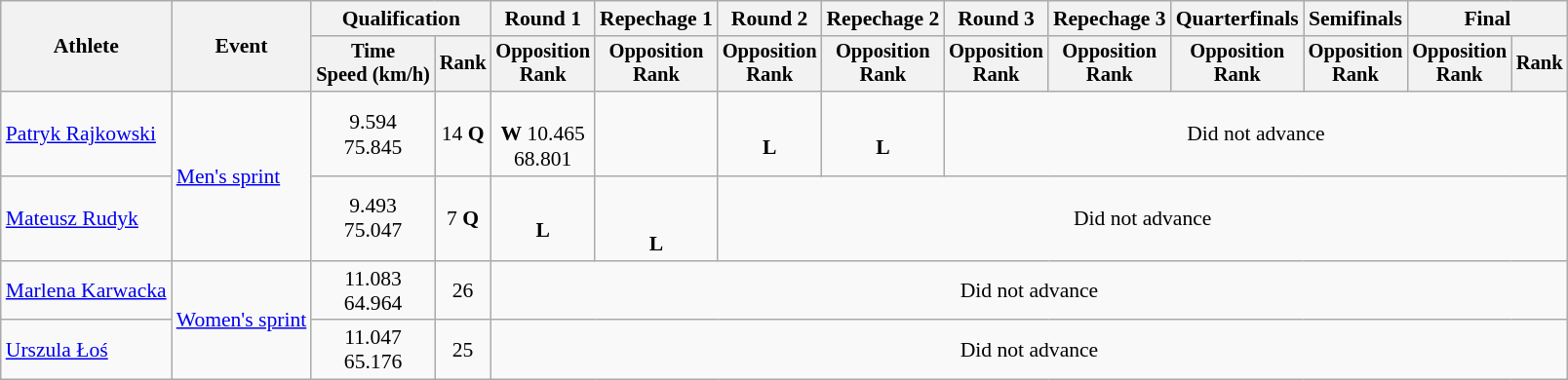<table class="wikitable" style="text-align:center; font-size:90%">
<tr>
<th rowspan=2>Athlete</th>
<th rowspan=2>Event</th>
<th colspan=2>Qualification</th>
<th>Round 1</th>
<th>Repechage 1</th>
<th>Round 2</th>
<th>Repechage 2</th>
<th>Round 3</th>
<th>Repechage 3</th>
<th>Quarterfinals</th>
<th>Semifinals</th>
<th colspan=2>Final</th>
</tr>
<tr style="font-size:95%">
<th>Time<br>Speed (km/h)</th>
<th>Rank</th>
<th>Opposition<br>Rank</th>
<th>Opposition<br>Rank</th>
<th>Opposition<br>Rank</th>
<th>Opposition<br>Rank</th>
<th>Opposition<br>Rank</th>
<th>Opposition<br>Rank</th>
<th>Opposition<br>Rank</th>
<th>Opposition<br>Rank</th>
<th>Opposition<br>Rank</th>
<th>Rank</th>
</tr>
<tr>
<td align=left><a href='#'>Patryk Rajkowski</a></td>
<td align=left rowspan=2><a href='#'>Men's sprint</a></td>
<td>9.594<br>75.845</td>
<td>14 <strong>Q</strong></td>
<td><br><strong>W</strong> 10.465<br>68.801</td>
<td></td>
<td><br><strong>L</strong></td>
<td><br><strong>L</strong></td>
<td colspan=6>Did not advance</td>
</tr>
<tr>
<td align=left><a href='#'>Mateusz Rudyk</a></td>
<td>9.493<br>75.047</td>
<td>7 <strong>Q</strong></td>
<td><br><strong>L</strong></td>
<td><br><br><strong>L</strong></td>
<td colspan=8>Did not advance</td>
</tr>
<tr>
<td align=left><a href='#'>Marlena Karwacka</a></td>
<td align=left rowspan=2><a href='#'>Women's sprint</a></td>
<td>11.083<br>64.964</td>
<td>26</td>
<td colspan=10>Did not advance</td>
</tr>
<tr>
<td align=left><a href='#'>Urszula Łoś</a></td>
<td>11.047<br>65.176</td>
<td>25</td>
<td colspan=10>Did not advance</td>
</tr>
</table>
